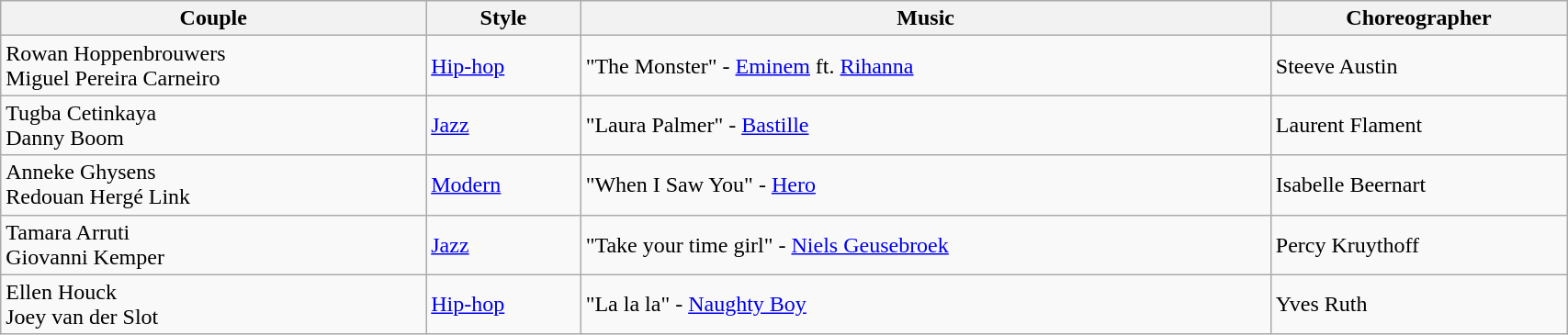<table Class="wikitable" width="90%">
<tr>
<th>Couple</th>
<th>Style</th>
<th>Music</th>
<th>Choreographer</th>
</tr>
<tr>
<td>Rowan Hoppenbrouwers <br> Miguel Pereira Carneiro</td>
<td><a href='#'>Hip-hop</a></td>
<td>"The Monster" - <a href='#'>Eminem</a> ft. <a href='#'>Rihanna</a></td>
<td>Steeve Austin</td>
</tr>
<tr>
<td>Tugba Cetinkaya <br> Danny Boom</td>
<td><a href='#'>Jazz</a></td>
<td>"Laura Palmer" - <a href='#'>Bastille</a></td>
<td>Laurent Flament</td>
</tr>
<tr>
<td>Anneke Ghysens <br> Redouan Hergé Link</td>
<td><a href='#'>Modern</a></td>
<td>"When I Saw You" - <a href='#'>Hero</a></td>
<td>Isabelle Beernart</td>
</tr>
<tr>
<td>Tamara Arruti <br> Giovanni Kemper</td>
<td><a href='#'>Jazz</a></td>
<td>"Take your time girl" - <a href='#'>Niels Geusebroek</a></td>
<td>Percy Kruythoff</td>
</tr>
<tr>
<td>Ellen Houck <br> Joey van der Slot</td>
<td><a href='#'>Hip-hop</a></td>
<td>"La la la" - <a href='#'>Naughty Boy</a></td>
<td>Yves Ruth</td>
</tr>
</table>
